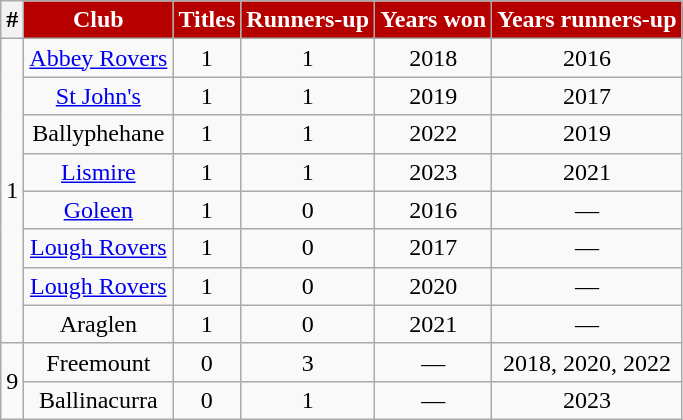<table class="wikitable" style="text-align:center;">
<tr>
<th>#</th>
<th style="background:#B60000;color:white">Club</th>
<th style="background:#B60000;color:white">Titles</th>
<th style="background:#B60000;color:white">Runners-up</th>
<th style="background:#B60000;color:white">Years won</th>
<th style="background:#B60000;color:white">Years runners-up</th>
</tr>
<tr>
<td rowspan="8">1</td>
<td><a href='#'>Abbey Rovers</a></td>
<td>1</td>
<td>1</td>
<td>2018</td>
<td>2016</td>
</tr>
<tr>
<td><a href='#'>St John's</a></td>
<td>1</td>
<td>1</td>
<td>2019</td>
<td>2017</td>
</tr>
<tr>
<td>Ballyphehane</td>
<td>1</td>
<td>1</td>
<td>2022</td>
<td>2019</td>
</tr>
<tr>
<td><a href='#'>Lismire</a></td>
<td>1</td>
<td>1</td>
<td>2023</td>
<td>2021</td>
</tr>
<tr>
<td><a href='#'>Goleen</a></td>
<td>1</td>
<td>0</td>
<td>2016</td>
<td>—</td>
</tr>
<tr>
<td><a href='#'>Lough Rovers</a></td>
<td>1</td>
<td>0</td>
<td>2017</td>
<td>—</td>
</tr>
<tr>
<td><a href='#'>Lough Rovers</a></td>
<td>1</td>
<td>0</td>
<td>2020</td>
<td>—</td>
</tr>
<tr>
<td>Araglen</td>
<td>1</td>
<td>0</td>
<td>2021</td>
<td>—</td>
</tr>
<tr>
<td rowspan="2">9</td>
<td>Freemount</td>
<td>0</td>
<td>3</td>
<td>—</td>
<td>2018, 2020, 2022</td>
</tr>
<tr>
<td>Ballinacurra</td>
<td>0</td>
<td>1</td>
<td>—</td>
<td>2023</td>
</tr>
</table>
